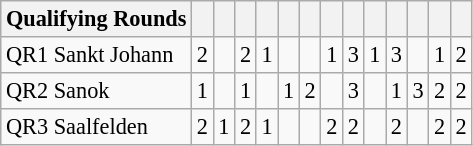<table class=wikitable style="font-size:93%;">
<tr>
<th>Qualifying Rounds</th>
<th></th>
<th></th>
<th></th>
<th></th>
<th></th>
<th></th>
<th></th>
<th></th>
<th></th>
<th></th>
<th></th>
<th></th>
<th></th>
</tr>
<tr align=center>
<td align=left>QR1  Sankt Johann</td>
<td>2</td>
<td></td>
<td>2</td>
<td>1</td>
<td></td>
<td></td>
<td>1</td>
<td>3</td>
<td>1</td>
<td>3</td>
<td></td>
<td>1</td>
<td>2</td>
</tr>
<tr align=center>
<td align=left>QR2  Sanok</td>
<td>1</td>
<td></td>
<td>1</td>
<td></td>
<td>1</td>
<td>2</td>
<td></td>
<td>3</td>
<td></td>
<td>1</td>
<td>3</td>
<td>2</td>
<td>2</td>
</tr>
<tr align=center>
<td align=left>QR3  Saalfelden</td>
<td>2</td>
<td>1</td>
<td>2</td>
<td>1</td>
<td></td>
<td></td>
<td>2</td>
<td>2</td>
<td></td>
<td>2</td>
<td></td>
<td>2</td>
<td>2</td>
</tr>
</table>
